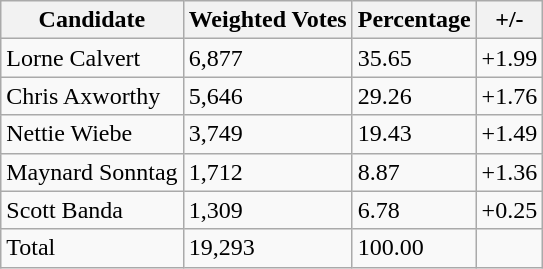<table class="wikitable">
<tr>
<th>Candidate</th>
<th>Weighted Votes</th>
<th>Percentage</th>
<th>+/-</th>
</tr>
<tr>
<td>Lorne Calvert</td>
<td>6,877</td>
<td>35.65</td>
<td>+1.99</td>
</tr>
<tr>
<td>Chris Axworthy</td>
<td>5,646</td>
<td>29.26</td>
<td>+1.76</td>
</tr>
<tr>
<td>Nettie Wiebe</td>
<td>3,749</td>
<td>19.43</td>
<td>+1.49</td>
</tr>
<tr>
<td>Maynard Sonntag</td>
<td>1,712</td>
<td>8.87</td>
<td>+1.36</td>
</tr>
<tr>
<td>Scott Banda</td>
<td>1,309</td>
<td>6.78</td>
<td>+0.25</td>
</tr>
<tr>
<td>Total</td>
<td>19,293</td>
<td>100.00</td>
</tr>
</table>
